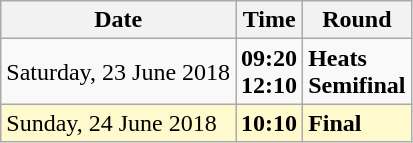<table class="wikitable">
<tr>
<th>Date</th>
<th>Time</th>
<th>Round</th>
</tr>
<tr>
<td>Saturday, 23 June 2018</td>
<td><strong>09:20<br>12:10</strong></td>
<td><strong>Heats<br>Semifinal</strong></td>
</tr>
<tr>
<td style=background:lemonchiffon>Sunday, 24 June 2018</td>
<td style=background:lemonchiffon><strong>10:10</strong></td>
<td style=background:lemonchiffon><strong>Final</strong></td>
</tr>
</table>
